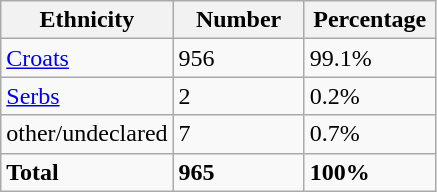<table class="wikitable">
<tr>
<th width="100px">Ethnicity</th>
<th width="80px">Number</th>
<th width="80px">Percentage</th>
</tr>
<tr>
<td><a href='#'>Croats</a></td>
<td>956</td>
<td>99.1%</td>
</tr>
<tr>
<td><a href='#'>Serbs</a></td>
<td>2</td>
<td>0.2%</td>
</tr>
<tr>
<td>other/undeclared</td>
<td>7</td>
<td>0.7%</td>
</tr>
<tr>
<td><strong>Total</strong></td>
<td><strong>965</strong></td>
<td><strong>100%</strong></td>
</tr>
</table>
